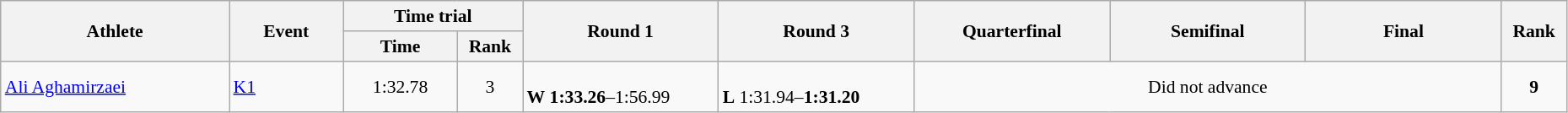<table class="wikitable" width="98%" style="text-align:left; font-size:90%">
<tr>
<th rowspan="2" width="14%">Athlete</th>
<th rowspan="2" width="7%">Event</th>
<th colspan="2">Time trial</th>
<th rowspan="2" width="12%">Round 1</th>
<th rowspan="2" width="12%">Round 3</th>
<th rowspan="2" width="12%">Quarterfinal</th>
<th rowspan="2" width="12%">Semifinal</th>
<th rowspan="2" width="12%">Final</th>
<th rowspan="2" width="4%">Rank</th>
</tr>
<tr>
<th width="7%">Time</th>
<th width="4%">Rank</th>
</tr>
<tr>
<td><a href='#'>Ali Aghamirzaei</a></td>
<td><a href='#'>K1</a></td>
<td align="center">1:32.78</td>
<td align="center">3</td>
<td><br><strong>W</strong> <strong>1:33.26</strong>–1:56.99</td>
<td><br><strong>L</strong> 1:31.94–<strong>1:31.20</strong></td>
<td colspan=3 align=center>Did not advance</td>
<td align="center"><strong>9</strong></td>
</tr>
</table>
